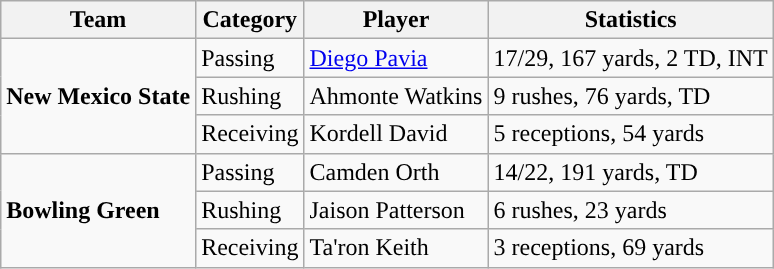<table class="wikitable" style="float: right;">
<tr>
<th>Team</th>
<th>Category</th>
<th>Player</th>
<th>Statistics</th>
</tr>
<tr>
<td rowspan=3><strong>New Mexico State</strong></td>
<td>Passing</td>
<td><a href='#'>Diego Pavia</a></td>
<td>17/29, 167 yards, 2 TD, INT</td>
</tr>
<tr>
<td>Rushing</td>
<td>Ahmonte Watkins</td>
<td>9 rushes, 76 yards, TD</td>
</tr>
<tr>
<td>Receiving</td>
<td>Kordell David</td>
<td>5 receptions, 54 yards</td>
</tr>
<tr>
<td rowspan=3><strong>Bowling Green</strong></td>
<td>Passing</td>
<td>Camden Orth</td>
<td>14/22, 191 yards, TD</td>
</tr>
<tr>
<td>Rushing</td>
<td>Jaison Patterson</td>
<td>6 rushes, 23 yards</td>
</tr>
<tr>
<td>Receiving</td>
<td>Ta'ron Keith</td>
<td>3 receptions, 69 yards</td>
</tr>
</table>
